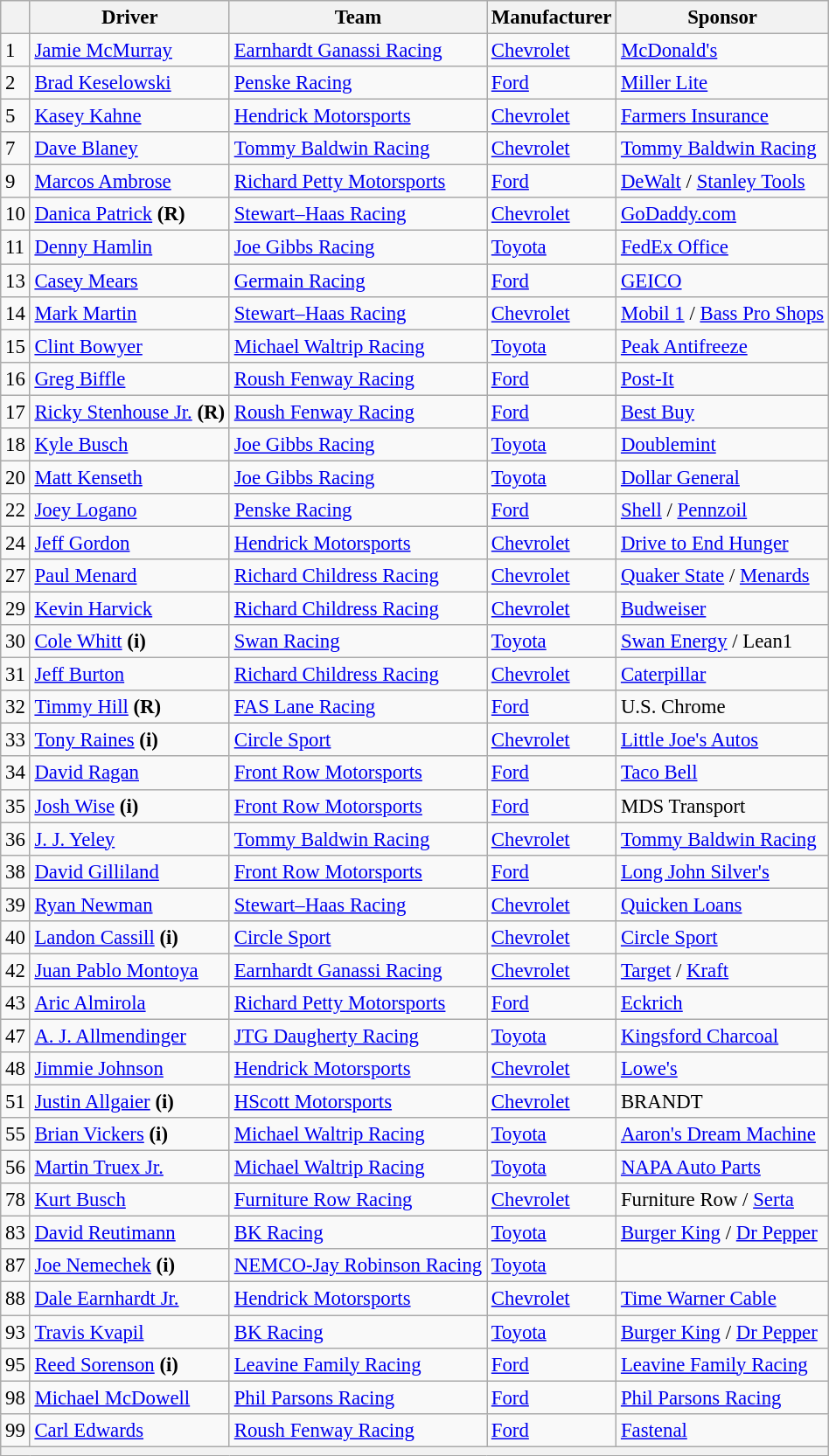<table class="wikitable" style="font-size:95%">
<tr>
<th></th>
<th>Driver</th>
<th>Team</th>
<th>Manufacturer</th>
<th>Sponsor</th>
</tr>
<tr>
<td>1</td>
<td><a href='#'>Jamie McMurray</a></td>
<td><a href='#'>Earnhardt Ganassi Racing</a></td>
<td><a href='#'>Chevrolet</a></td>
<td><a href='#'>McDonald's</a></td>
</tr>
<tr>
<td>2</td>
<td><a href='#'>Brad Keselowski</a></td>
<td><a href='#'>Penske Racing</a></td>
<td><a href='#'>Ford</a></td>
<td><a href='#'>Miller Lite</a></td>
</tr>
<tr>
<td>5</td>
<td><a href='#'>Kasey Kahne</a></td>
<td><a href='#'>Hendrick Motorsports</a></td>
<td><a href='#'>Chevrolet</a></td>
<td><a href='#'>Farmers Insurance</a></td>
</tr>
<tr>
<td>7</td>
<td><a href='#'>Dave Blaney</a></td>
<td><a href='#'>Tommy Baldwin Racing</a></td>
<td><a href='#'>Chevrolet</a></td>
<td><a href='#'>Tommy Baldwin Racing</a></td>
</tr>
<tr>
<td>9</td>
<td><a href='#'>Marcos Ambrose</a></td>
<td><a href='#'>Richard Petty Motorsports</a></td>
<td><a href='#'>Ford</a></td>
<td><a href='#'>DeWalt</a> / <a href='#'>Stanley Tools</a></td>
</tr>
<tr>
<td>10</td>
<td><a href='#'>Danica Patrick</a> <strong>(R)</strong></td>
<td><a href='#'>Stewart–Haas Racing</a></td>
<td><a href='#'>Chevrolet</a></td>
<td><a href='#'>GoDaddy.com</a></td>
</tr>
<tr>
<td>11</td>
<td><a href='#'>Denny Hamlin</a></td>
<td><a href='#'>Joe Gibbs Racing</a></td>
<td><a href='#'>Toyota</a></td>
<td><a href='#'>FedEx Office</a></td>
</tr>
<tr>
<td>13</td>
<td><a href='#'>Casey Mears</a></td>
<td><a href='#'>Germain Racing</a></td>
<td><a href='#'>Ford</a></td>
<td><a href='#'>GEICO</a></td>
</tr>
<tr>
<td>14</td>
<td><a href='#'>Mark Martin</a></td>
<td><a href='#'>Stewart–Haas Racing</a></td>
<td><a href='#'>Chevrolet</a></td>
<td><a href='#'>Mobil 1</a> / <a href='#'>Bass Pro Shops</a></td>
</tr>
<tr>
<td>15</td>
<td><a href='#'>Clint Bowyer</a></td>
<td><a href='#'>Michael Waltrip Racing</a></td>
<td><a href='#'>Toyota</a></td>
<td><a href='#'>Peak Antifreeze</a></td>
</tr>
<tr>
<td>16</td>
<td><a href='#'>Greg Biffle</a></td>
<td><a href='#'>Roush Fenway Racing</a></td>
<td><a href='#'>Ford</a></td>
<td><a href='#'>Post-It</a></td>
</tr>
<tr>
<td>17</td>
<td><a href='#'>Ricky Stenhouse Jr.</a> <strong>(R)</strong></td>
<td><a href='#'>Roush Fenway Racing</a></td>
<td><a href='#'>Ford</a></td>
<td><a href='#'>Best Buy</a></td>
</tr>
<tr>
<td>18</td>
<td><a href='#'>Kyle Busch</a></td>
<td><a href='#'>Joe Gibbs Racing</a></td>
<td><a href='#'>Toyota</a></td>
<td><a href='#'>Doublemint</a></td>
</tr>
<tr>
<td>20</td>
<td><a href='#'>Matt Kenseth</a></td>
<td><a href='#'>Joe Gibbs Racing</a></td>
<td><a href='#'>Toyota</a></td>
<td><a href='#'>Dollar General</a></td>
</tr>
<tr>
<td>22</td>
<td><a href='#'>Joey Logano</a></td>
<td><a href='#'>Penske Racing</a></td>
<td><a href='#'>Ford</a></td>
<td><a href='#'>Shell</a> / <a href='#'>Pennzoil</a></td>
</tr>
<tr>
<td>24</td>
<td><a href='#'>Jeff Gordon</a></td>
<td><a href='#'>Hendrick Motorsports</a></td>
<td><a href='#'>Chevrolet</a></td>
<td><a href='#'>Drive to End Hunger</a></td>
</tr>
<tr>
<td>27</td>
<td><a href='#'>Paul Menard</a></td>
<td><a href='#'>Richard Childress Racing</a></td>
<td><a href='#'>Chevrolet</a></td>
<td><a href='#'>Quaker State</a> / <a href='#'>Menards</a></td>
</tr>
<tr>
<td>29</td>
<td><a href='#'>Kevin Harvick</a></td>
<td><a href='#'>Richard Childress Racing</a></td>
<td><a href='#'>Chevrolet</a></td>
<td><a href='#'>Budweiser</a></td>
</tr>
<tr>
<td>30</td>
<td><a href='#'>Cole Whitt</a> <strong>(i)</strong></td>
<td><a href='#'>Swan Racing</a></td>
<td><a href='#'>Toyota</a></td>
<td><a href='#'>Swan Energy</a> / Lean1</td>
</tr>
<tr>
<td>31</td>
<td><a href='#'>Jeff Burton</a></td>
<td><a href='#'>Richard Childress Racing</a></td>
<td><a href='#'>Chevrolet</a></td>
<td><a href='#'>Caterpillar</a></td>
</tr>
<tr>
<td>32</td>
<td><a href='#'>Timmy Hill</a> <strong>(R)</strong></td>
<td><a href='#'>FAS Lane Racing</a></td>
<td><a href='#'>Ford</a></td>
<td>U.S. Chrome</td>
</tr>
<tr>
<td>33</td>
<td><a href='#'>Tony Raines</a> <strong>(i)</strong></td>
<td><a href='#'>Circle Sport</a></td>
<td><a href='#'>Chevrolet</a></td>
<td><a href='#'>Little Joe's Autos</a></td>
</tr>
<tr>
<td>34</td>
<td><a href='#'>David Ragan</a></td>
<td><a href='#'>Front Row Motorsports</a></td>
<td><a href='#'>Ford</a></td>
<td><a href='#'>Taco Bell</a></td>
</tr>
<tr>
<td>35</td>
<td><a href='#'>Josh Wise</a> <strong>(i)</strong></td>
<td><a href='#'>Front Row Motorsports</a></td>
<td><a href='#'>Ford</a></td>
<td>MDS Transport</td>
</tr>
<tr>
<td>36</td>
<td><a href='#'>J. J. Yeley</a></td>
<td><a href='#'>Tommy Baldwin Racing</a></td>
<td><a href='#'>Chevrolet</a></td>
<td><a href='#'>Tommy Baldwin Racing</a></td>
</tr>
<tr>
<td>38</td>
<td><a href='#'>David Gilliland</a></td>
<td><a href='#'>Front Row Motorsports</a></td>
<td><a href='#'>Ford</a></td>
<td><a href='#'>Long John Silver's</a></td>
</tr>
<tr>
<td>39</td>
<td><a href='#'>Ryan Newman</a></td>
<td><a href='#'>Stewart–Haas Racing</a></td>
<td><a href='#'>Chevrolet</a></td>
<td><a href='#'>Quicken Loans</a></td>
</tr>
<tr>
<td>40</td>
<td><a href='#'>Landon Cassill</a> <strong>(i)</strong></td>
<td><a href='#'>Circle Sport</a></td>
<td><a href='#'>Chevrolet</a></td>
<td><a href='#'>Circle Sport</a></td>
</tr>
<tr>
<td>42</td>
<td><a href='#'>Juan Pablo Montoya</a></td>
<td><a href='#'>Earnhardt Ganassi Racing</a></td>
<td><a href='#'>Chevrolet</a></td>
<td><a href='#'>Target</a> / <a href='#'>Kraft</a></td>
</tr>
<tr>
<td>43</td>
<td><a href='#'>Aric Almirola</a></td>
<td><a href='#'>Richard Petty Motorsports</a></td>
<td><a href='#'>Ford</a></td>
<td><a href='#'>Eckrich</a></td>
</tr>
<tr>
<td>47</td>
<td><a href='#'>A. J. Allmendinger</a></td>
<td><a href='#'>JTG Daugherty Racing</a></td>
<td><a href='#'>Toyota</a></td>
<td><a href='#'>Kingsford Charcoal</a></td>
</tr>
<tr>
<td>48</td>
<td><a href='#'>Jimmie Johnson</a></td>
<td><a href='#'>Hendrick Motorsports</a></td>
<td><a href='#'>Chevrolet</a></td>
<td><a href='#'>Lowe's</a></td>
</tr>
<tr>
<td>51</td>
<td><a href='#'>Justin Allgaier</a> <strong>(i)</strong></td>
<td><a href='#'>HScott Motorsports</a></td>
<td><a href='#'>Chevrolet</a></td>
<td>BRANDT</td>
</tr>
<tr>
<td>55</td>
<td><a href='#'>Brian Vickers</a> <strong>(i)</strong></td>
<td><a href='#'>Michael Waltrip Racing</a></td>
<td><a href='#'>Toyota</a></td>
<td><a href='#'>Aaron's Dream Machine</a></td>
</tr>
<tr>
<td>56</td>
<td><a href='#'>Martin Truex Jr.</a></td>
<td><a href='#'>Michael Waltrip Racing</a></td>
<td><a href='#'>Toyota</a></td>
<td><a href='#'>NAPA Auto Parts</a></td>
</tr>
<tr>
<td>78</td>
<td><a href='#'>Kurt Busch</a></td>
<td><a href='#'>Furniture Row Racing</a></td>
<td><a href='#'>Chevrolet</a></td>
<td>Furniture Row / <a href='#'>Serta</a></td>
</tr>
<tr>
<td>83</td>
<td><a href='#'>David Reutimann</a></td>
<td><a href='#'>BK Racing</a></td>
<td><a href='#'>Toyota</a></td>
<td><a href='#'>Burger King</a> / <a href='#'>Dr Pepper</a></td>
</tr>
<tr>
<td>87</td>
<td><a href='#'>Joe Nemechek</a> <strong>(i)</strong></td>
<td><a href='#'>NEMCO-Jay Robinson Racing</a></td>
<td><a href='#'>Toyota</a></td>
<td></td>
</tr>
<tr>
<td>88</td>
<td><a href='#'>Dale Earnhardt Jr.</a></td>
<td><a href='#'>Hendrick Motorsports</a></td>
<td><a href='#'>Chevrolet</a></td>
<td><a href='#'>Time Warner Cable</a></td>
</tr>
<tr>
<td>93</td>
<td><a href='#'>Travis Kvapil</a></td>
<td><a href='#'>BK Racing</a></td>
<td><a href='#'>Toyota</a></td>
<td><a href='#'>Burger King</a> / <a href='#'>Dr Pepper</a></td>
</tr>
<tr>
<td>95</td>
<td><a href='#'>Reed Sorenson</a> <strong>(i)</strong></td>
<td><a href='#'>Leavine Family Racing</a></td>
<td><a href='#'>Ford</a></td>
<td><a href='#'>Leavine Family Racing</a></td>
</tr>
<tr>
<td>98</td>
<td><a href='#'>Michael McDowell</a></td>
<td><a href='#'>Phil Parsons Racing</a></td>
<td><a href='#'>Ford</a></td>
<td><a href='#'>Phil Parsons Racing</a></td>
</tr>
<tr>
<td>99</td>
<td><a href='#'>Carl Edwards</a></td>
<td><a href='#'>Roush Fenway Racing</a></td>
<td><a href='#'>Ford</a></td>
<td><a href='#'>Fastenal</a></td>
</tr>
<tr>
<th colspan="5"></th>
</tr>
</table>
